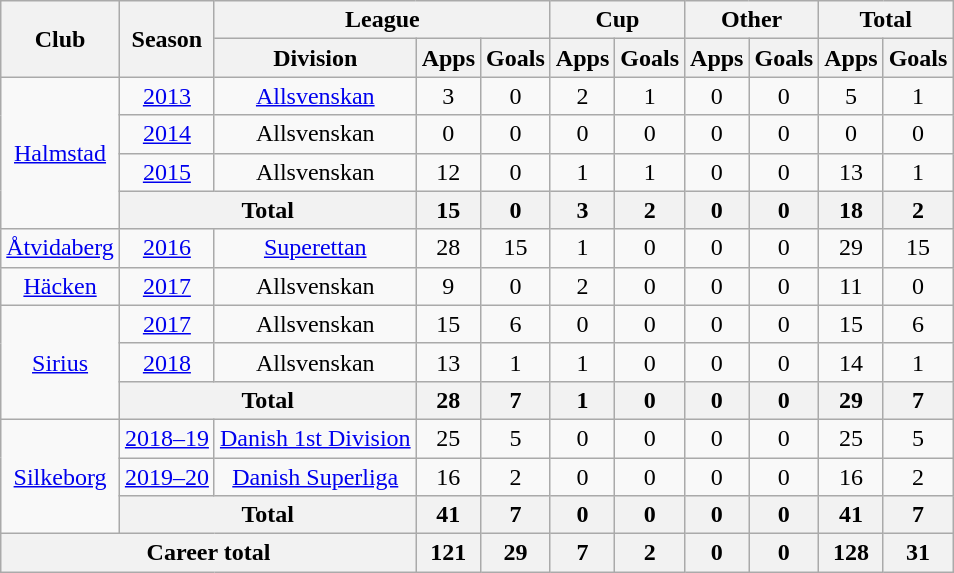<table class="wikitable" style="text-align: center">
<tr>
<th rowspan="2">Club</th>
<th rowspan="2">Season</th>
<th colspan="3">League</th>
<th colspan="2">Cup</th>
<th colspan="2">Other</th>
<th colspan="2">Total</th>
</tr>
<tr>
<th>Division</th>
<th>Apps</th>
<th>Goals</th>
<th>Apps</th>
<th>Goals</th>
<th>Apps</th>
<th>Goals</th>
<th>Apps</th>
<th>Goals</th>
</tr>
<tr>
<td rowspan="4"><a href='#'>Halmstad</a></td>
<td><a href='#'>2013</a></td>
<td><a href='#'>Allsvenskan</a></td>
<td>3</td>
<td>0</td>
<td>2</td>
<td>1</td>
<td>0</td>
<td>0</td>
<td>5</td>
<td>1</td>
</tr>
<tr>
<td><a href='#'>2014</a></td>
<td>Allsvenskan</td>
<td>0</td>
<td>0</td>
<td>0</td>
<td>0</td>
<td>0</td>
<td>0</td>
<td>0</td>
<td>0</td>
</tr>
<tr>
<td><a href='#'>2015</a></td>
<td>Allsvenskan</td>
<td>12</td>
<td>0</td>
<td>1</td>
<td>1</td>
<td>0</td>
<td>0</td>
<td>13</td>
<td>1</td>
</tr>
<tr>
<th colspan="2">Total</th>
<th>15</th>
<th>0</th>
<th>3</th>
<th>2</th>
<th>0</th>
<th>0</th>
<th>18</th>
<th>2</th>
</tr>
<tr>
<td><a href='#'>Åtvidaberg</a></td>
<td><a href='#'>2016</a></td>
<td><a href='#'>Superettan</a></td>
<td>28</td>
<td>15</td>
<td>1</td>
<td>0</td>
<td>0</td>
<td>0</td>
<td>29</td>
<td>15</td>
</tr>
<tr>
<td><a href='#'>Häcken</a></td>
<td><a href='#'>2017</a></td>
<td>Allsvenskan</td>
<td>9</td>
<td>0</td>
<td>2</td>
<td>0</td>
<td>0</td>
<td>0</td>
<td>11</td>
<td>0</td>
</tr>
<tr>
<td rowspan="3"><a href='#'>Sirius</a></td>
<td><a href='#'>2017</a></td>
<td>Allsvenskan</td>
<td>15</td>
<td>6</td>
<td>0</td>
<td>0</td>
<td>0</td>
<td>0</td>
<td>15</td>
<td>6</td>
</tr>
<tr>
<td><a href='#'>2018</a></td>
<td>Allsvenskan</td>
<td>13</td>
<td>1</td>
<td>1</td>
<td>0</td>
<td>0</td>
<td>0</td>
<td>14</td>
<td>1</td>
</tr>
<tr>
<th colspan="2">Total</th>
<th>28</th>
<th>7</th>
<th>1</th>
<th>0</th>
<th>0</th>
<th>0</th>
<th>29</th>
<th>7</th>
</tr>
<tr>
<td rowspan="3"><a href='#'>Silkeborg</a></td>
<td><a href='#'>2018–19</a></td>
<td><a href='#'>Danish 1st Division</a></td>
<td>25</td>
<td>5</td>
<td>0</td>
<td>0</td>
<td>0</td>
<td>0</td>
<td>25</td>
<td>5</td>
</tr>
<tr>
<td><a href='#'>2019–20</a></td>
<td><a href='#'>Danish Superliga</a></td>
<td>16</td>
<td>2</td>
<td>0</td>
<td>0</td>
<td>0</td>
<td>0</td>
<td>16</td>
<td>2</td>
</tr>
<tr>
<th colspan="2">Total</th>
<th>41</th>
<th>7</th>
<th>0</th>
<th>0</th>
<th>0</th>
<th>0</th>
<th>41</th>
<th>7</th>
</tr>
<tr>
<th colspan="3">Career total</th>
<th>121</th>
<th>29</th>
<th>7</th>
<th>2</th>
<th>0</th>
<th>0</th>
<th>128</th>
<th>31</th>
</tr>
</table>
